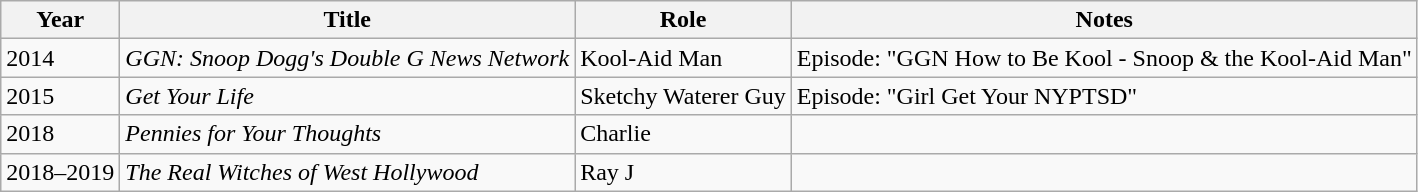<table class="wikitable sortable">
<tr>
<th>Year</th>
<th>Title</th>
<th>Role</th>
<th class="unsortable">Notes</th>
</tr>
<tr>
<td>2014</td>
<td><em>GGN: Snoop Dogg's Double G News Network</em></td>
<td>Kool-Aid Man</td>
<td>Episode: "GGN How to Be Kool - Snoop & the Kool-Aid Man"</td>
</tr>
<tr>
<td>2015</td>
<td><em>Get Your Life</em></td>
<td>Sketchy Waterer Guy</td>
<td>Episode: "Girl Get Your NYPTSD"</td>
</tr>
<tr>
<td>2018</td>
<td><em>Pennies for Your Thoughts</em></td>
<td>Charlie</td>
<td></td>
</tr>
<tr>
<td>2018–2019</td>
<td><em>The Real Witches of West Hollywood</em></td>
<td>Ray J</td>
<td></td>
</tr>
</table>
